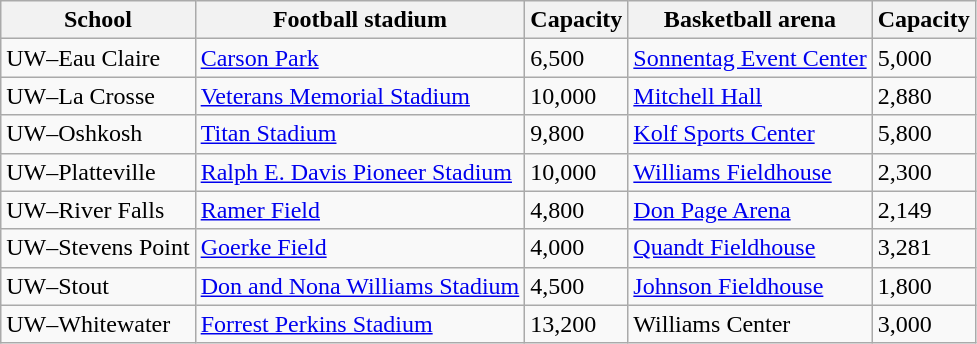<table class="wikitable">
<tr>
<th>School</th>
<th>Football stadium</th>
<th>Capacity</th>
<th>Basketball arena</th>
<th>Capacity</th>
</tr>
<tr>
<td>UW–Eau Claire</td>
<td><a href='#'>Carson Park</a></td>
<td>6,500</td>
<td><a href='#'>Sonnentag Event Center</a></td>
<td>5,000</td>
</tr>
<tr>
<td>UW–La Crosse</td>
<td><a href='#'>Veterans Memorial Stadium</a></td>
<td>10,000</td>
<td><a href='#'>Mitchell Hall</a></td>
<td>2,880</td>
</tr>
<tr>
<td>UW–Oshkosh</td>
<td><a href='#'>Titan Stadium</a></td>
<td>9,800</td>
<td><a href='#'>Kolf Sports Center</a></td>
<td>5,800</td>
</tr>
<tr>
<td>UW–Platteville</td>
<td><a href='#'>Ralph E. Davis Pioneer Stadium</a></td>
<td>10,000</td>
<td><a href='#'>Williams Fieldhouse</a></td>
<td>2,300</td>
</tr>
<tr>
<td>UW–River Falls</td>
<td><a href='#'>Ramer Field</a></td>
<td>4,800</td>
<td><a href='#'>Don Page Arena</a></td>
<td>2,149</td>
</tr>
<tr>
<td>UW–Stevens Point</td>
<td><a href='#'>Goerke Field</a></td>
<td>4,000</td>
<td><a href='#'>Quandt Fieldhouse</a></td>
<td>3,281</td>
</tr>
<tr>
<td>UW–Stout</td>
<td><a href='#'>Don and Nona Williams Stadium</a></td>
<td>4,500</td>
<td><a href='#'>Johnson Fieldhouse</a></td>
<td>1,800</td>
</tr>
<tr>
<td>UW–Whitewater</td>
<td><a href='#'>Forrest Perkins Stadium</a></td>
<td>13,200</td>
<td>Williams Center</td>
<td>3,000</td>
</tr>
</table>
